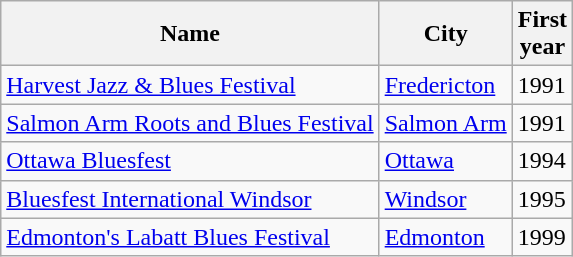<table class="wikitable sortable">
<tr>
<th>Name</th>
<th>City</th>
<th>First<br>year</th>
</tr>
<tr>
<td><a href='#'>Harvest Jazz & Blues Festival</a></td>
<td><a href='#'>Fredericton</a></td>
<td>1991</td>
</tr>
<tr>
<td><a href='#'>Salmon Arm Roots and Blues Festival</a></td>
<td><a href='#'>Salmon Arm</a></td>
<td>1991</td>
</tr>
<tr>
<td><a href='#'>Ottawa Bluesfest</a></td>
<td><a href='#'>Ottawa</a></td>
<td>1994</td>
</tr>
<tr>
<td><a href='#'>Bluesfest International Windsor</a></td>
<td><a href='#'>Windsor</a></td>
<td>1995</td>
</tr>
<tr>
<td><a href='#'>Edmonton's Labatt Blues Festival</a></td>
<td><a href='#'>Edmonton</a></td>
<td>1999</td>
</tr>
</table>
